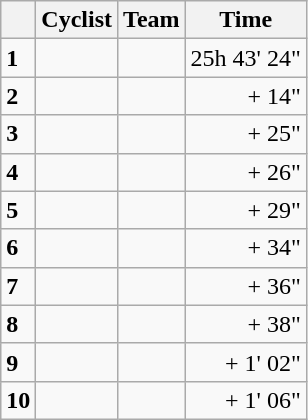<table class="wikitable">
<tr>
<th></th>
<th>Cyclist</th>
<th>Team</th>
<th>Time</th>
</tr>
<tr>
<td><strong>1</strong></td>
<td></td>
<td></td>
<td align=right>25h 43' 24"</td>
</tr>
<tr>
<td><strong>2</strong></td>
<td></td>
<td></td>
<td align=right>+ 14"</td>
</tr>
<tr>
<td><strong>3</strong></td>
<td></td>
<td></td>
<td align=right>+ 25"</td>
</tr>
<tr>
<td><strong>4</strong></td>
<td></td>
<td></td>
<td align=right>+ 26"</td>
</tr>
<tr>
<td><strong>5</strong></td>
<td></td>
<td></td>
<td align=right>+ 29"</td>
</tr>
<tr>
<td><strong>6</strong></td>
<td></td>
<td></td>
<td align=right>+ 34"</td>
</tr>
<tr>
<td><strong>7</strong></td>
<td></td>
<td></td>
<td align=right>+ 36"</td>
</tr>
<tr>
<td><strong>8</strong></td>
<td></td>
<td></td>
<td align=right>+ 38"</td>
</tr>
<tr>
<td><strong>9</strong></td>
<td></td>
<td></td>
<td align=right>+ 1' 02"</td>
</tr>
<tr>
<td><strong>10</strong></td>
<td></td>
<td></td>
<td align=right>+ 1' 06"</td>
</tr>
</table>
